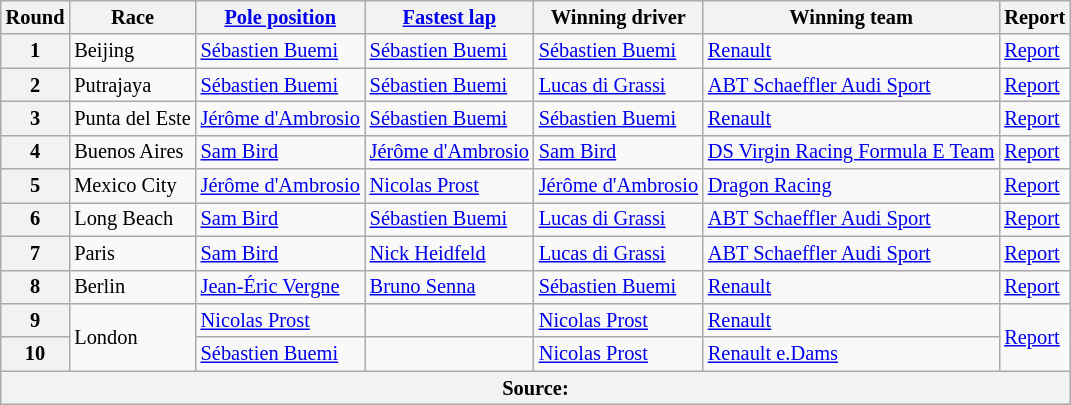<table class="wikitable sortable" style="font-size:85%">
<tr>
<th>Round</th>
<th>Race</th>
<th><a href='#'>Pole position</a></th>
<th><a href='#'>Fastest lap</a></th>
<th>Winning driver</th>
<th>Winning team</th>
<th>Report</th>
</tr>
<tr>
<th>1</th>
<td> Beijing</td>
<td> <a href='#'>Sébastien Buemi</a></td>
<td> <a href='#'>Sébastien Buemi</a></td>
<td> <a href='#'>Sébastien Buemi</a></td>
<td> <a href='#'>Renault </a></td>
<td><a href='#'>Report</a></td>
</tr>
<tr>
<th>2</th>
<td> Putrajaya</td>
<td> <a href='#'>Sébastien Buemi</a></td>
<td> <a href='#'>Sébastien Buemi</a></td>
<td> <a href='#'>Lucas di Grassi</a></td>
<td> <a href='#'>ABT Schaeffler Audi Sport</a></td>
<td><a href='#'>Report</a></td>
</tr>
<tr>
<th>3</th>
<td> Punta del Este</td>
<td> <a href='#'>Jérôme d'Ambrosio</a></td>
<td> <a href='#'>Sébastien Buemi</a></td>
<td> <a href='#'>Sébastien Buemi</a></td>
<td> <a href='#'>Renault </a></td>
<td><a href='#'>Report</a></td>
</tr>
<tr>
<th>4</th>
<td> Buenos Aires</td>
<td> <a href='#'>Sam Bird</a></td>
<td> <a href='#'>Jérôme d'Ambrosio</a></td>
<td> <a href='#'>Sam Bird</a></td>
<td> <a href='#'>DS Virgin Racing Formula E Team</a></td>
<td><a href='#'>Report</a></td>
</tr>
<tr>
<th>5</th>
<td> Mexico City</td>
<td> <a href='#'>Jérôme d'Ambrosio</a></td>
<td> <a href='#'>Nicolas Prost</a></td>
<td> <a href='#'>Jérôme d'Ambrosio</a></td>
<td> <a href='#'>Dragon Racing</a></td>
<td><a href='#'>Report</a></td>
</tr>
<tr>
<th>6</th>
<td> Long Beach</td>
<td> <a href='#'>Sam Bird</a></td>
<td> <a href='#'>Sébastien Buemi</a></td>
<td> <a href='#'>Lucas di Grassi</a></td>
<td> <a href='#'>ABT Schaeffler Audi Sport</a></td>
<td><a href='#'>Report</a></td>
</tr>
<tr>
<th>7</th>
<td> Paris</td>
<td> <a href='#'>Sam Bird</a></td>
<td> <a href='#'>Nick Heidfeld</a></td>
<td> <a href='#'>Lucas di Grassi</a></td>
<td> <a href='#'>ABT Schaeffler Audi Sport</a></td>
<td><a href='#'>Report</a></td>
</tr>
<tr>
<th>8</th>
<td> Berlin</td>
<td> <a href='#'>Jean-Éric Vergne</a></td>
<td> <a href='#'>Bruno Senna</a></td>
<td> <a href='#'>Sébastien Buemi</a></td>
<td> <a href='#'>Renault </a></td>
<td><a href='#'>Report</a></td>
</tr>
<tr>
<th>9</th>
<td rowspan=2> London</td>
<td> <a href='#'>Nicolas Prost</a></td>
<td></td>
<td> <a href='#'>Nicolas Prost</a></td>
<td> <a href='#'>Renault </a></td>
<td rowspan=2><a href='#'>Report</a></td>
</tr>
<tr>
<th>10</th>
<td> <a href='#'>Sébastien Buemi</a></td>
<td></td>
<td> <a href='#'>Nicolas Prost</a></td>
<td> <a href='#'>Renault e.Dams</a></td>
</tr>
<tr>
<th colspan="7">Source:</th>
</tr>
</table>
